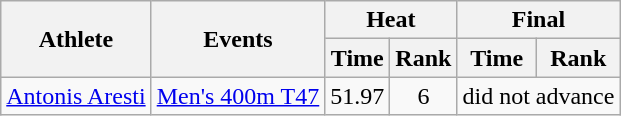<table class=wikitable>
<tr>
<th rowspan="2">Athlete</th>
<th rowspan="2">Events</th>
<th colspan="2">Heat</th>
<th colspan="2">Final</th>
</tr>
<tr>
<th>Time</th>
<th>Rank</th>
<th>Time</th>
<th>Rank</th>
</tr>
<tr align=center>
<td align=left><a href='#'>Antonis Aresti</a></td>
<td align=left><a href='#'>Men's 400m T47</a></td>
<td>51.97</td>
<td>6</td>
<td colspan=2>did not advance</td>
</tr>
</table>
